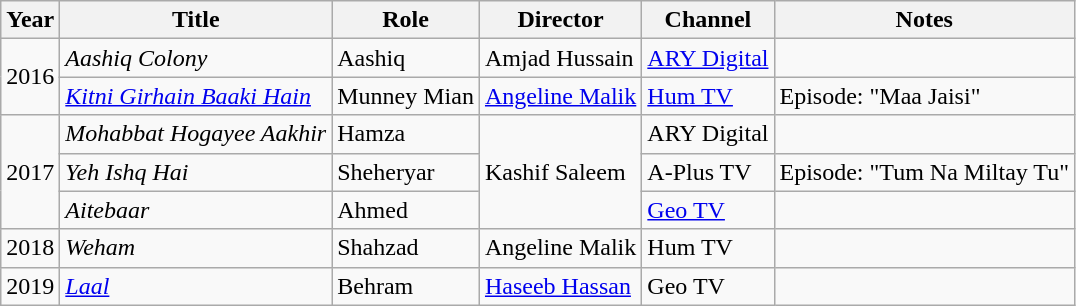<table class="wikitable sortable">
<tr>
<th>Year</th>
<th>Title</th>
<th>Role</th>
<th>Director</th>
<th>Channel</th>
<th>Notes</th>
</tr>
<tr>
<td rowspan="2">2016</td>
<td><em>Aashiq Colony</em></td>
<td>Aashiq</td>
<td>Amjad Hussain</td>
<td><a href='#'>ARY Digital</a></td>
<td></td>
</tr>
<tr>
<td><em><a href='#'>Kitni Girhain Baaki Hain</a></em></td>
<td>Munney Mian</td>
<td><a href='#'>Angeline Malik</a></td>
<td><a href='#'>Hum TV</a></td>
<td>Episode: "Maa Jaisi"</td>
</tr>
<tr>
<td rowspan="3">2017</td>
<td><em>Mohabbat Hogayee Aakhir</em></td>
<td>Hamza</td>
<td rowspan="3">Kashif Saleem</td>
<td>ARY Digital</td>
<td></td>
</tr>
<tr>
<td><em>Yeh Ishq Hai</em></td>
<td>Sheheryar</td>
<td>A-Plus TV</td>
<td>Episode: "Tum Na Miltay Tu"</td>
</tr>
<tr>
<td><em>Aitebaar</em></td>
<td>Ahmed</td>
<td><a href='#'>Geo TV</a></td>
<td></td>
</tr>
<tr>
<td>2018</td>
<td><em>Weham</em></td>
<td>Shahzad</td>
<td>Angeline Malik</td>
<td>Hum TV</td>
<td></td>
</tr>
<tr>
<td>2019</td>
<td><em><a href='#'>Laal</a></em></td>
<td>Behram</td>
<td><a href='#'>Haseeb Hassan</a></td>
<td>Geo TV</td>
<td></td>
</tr>
</table>
